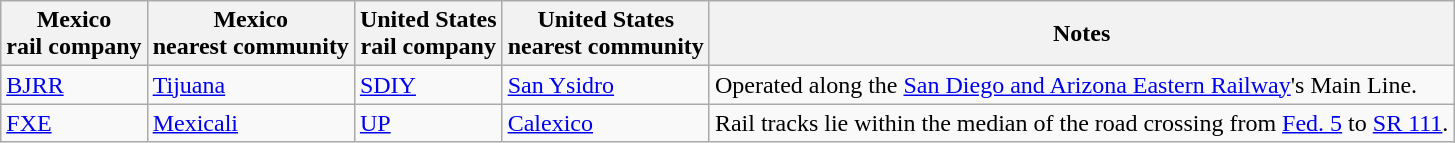<table class="wikitable">
<tr>
<th>Mexico<br>rail company</th>
<th>Mexico<br>nearest community</th>
<th>United States<br>rail company</th>
<th>United States<br>nearest community</th>
<th>Notes</th>
</tr>
<tr>
<td><a href='#'>BJRR</a></td>
<td><a href='#'>Tijuana</a></td>
<td><a href='#'>SDIY</a></td>
<td><a href='#'>San Ysidro</a></td>
<td>Operated along the <a href='#'>San Diego and Arizona Eastern Railway</a>'s Main Line.</td>
</tr>
<tr>
<td><a href='#'>FXE</a></td>
<td><a href='#'>Mexicali</a></td>
<td><a href='#'>UP</a></td>
<td><a href='#'>Calexico</a></td>
<td>Rail tracks lie within the median of the road crossing from <a href='#'>Fed. 5</a> to <a href='#'>SR 111</a>.</td>
</tr>
</table>
